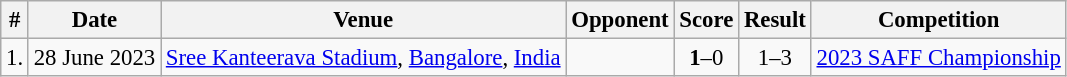<table class="wikitable" style="font-size:95%">
<tr>
<th>#</th>
<th>Date</th>
<th>Venue</th>
<th>Opponent</th>
<th>Score</th>
<th>Result</th>
<th>Competition</th>
</tr>
<tr>
<td>1.</td>
<td>28 June 2023</td>
<td><a href='#'>Sree Kanteerava Stadium</a>, <a href='#'>Bangalore</a>, <a href='#'>India</a></td>
<td></td>
<td style="text-align:center;"><strong>1</strong>–0</td>
<td style="text-align:center;">1–3</td>
<td><a href='#'>2023 SAFF Championship</a></td>
</tr>
</table>
